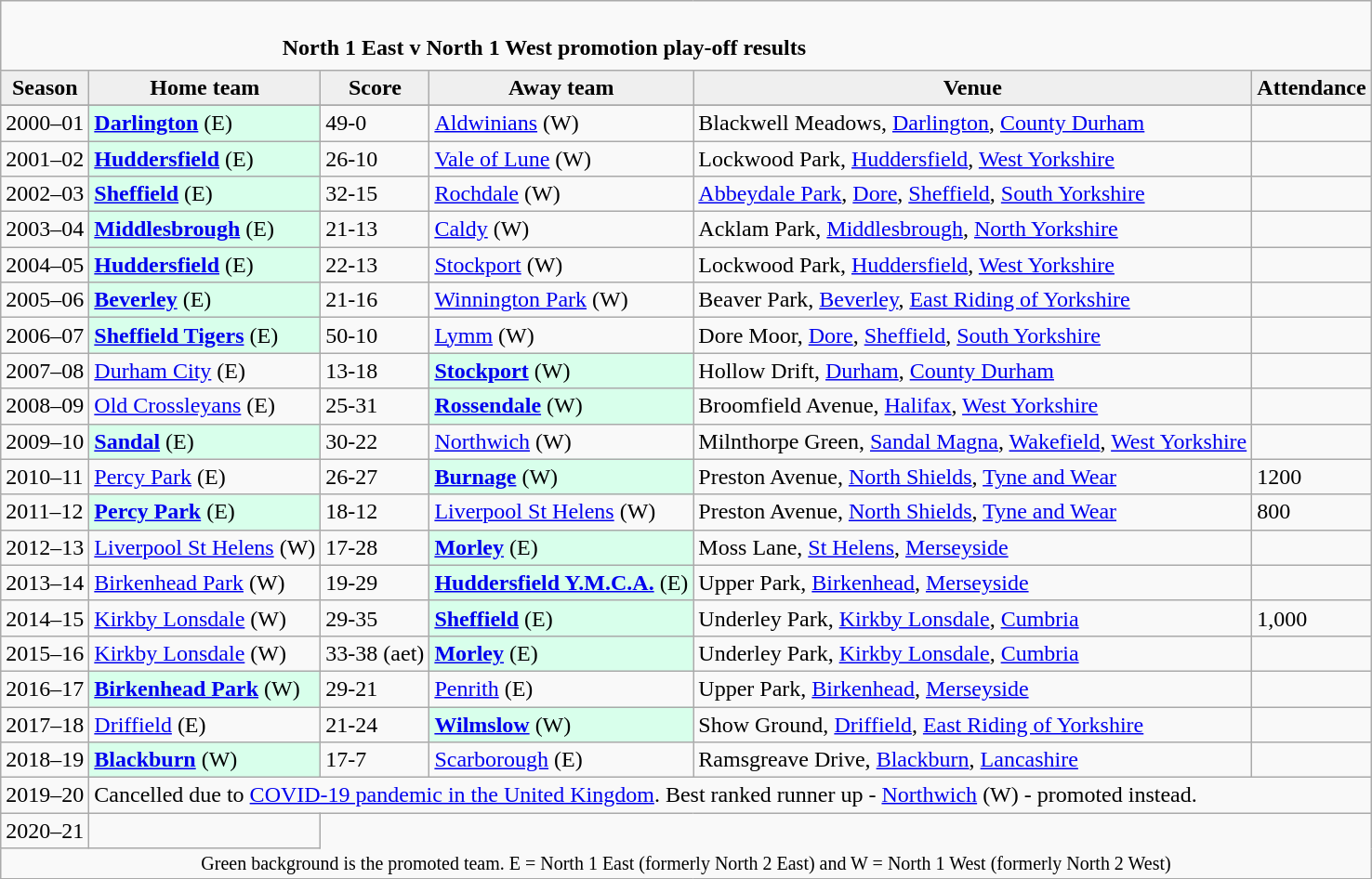<table class="wikitable" style="text-align: left;">
<tr>
<td colspan="6" cellpadding="0" cellspacing="0"><br><table border="0" style="width:100%;" cellpadding="0" cellspacing="0">
<tr>
<td style="width:20%; border:0;"></td>
<td style="border:0;"><strong>North 1 East v North 1 West promotion play-off results</strong></td>
<td style="width:20%; border:0;"></td>
</tr>
</table>
</td>
</tr>
<tr>
<th style="background:#efefef;">Season</th>
<th style="background:#efefef">Home team</th>
<th style="background:#efefef">Score</th>
<th style="background:#efefef">Away team</th>
<th style="background:#efefef">Venue</th>
<th style="background:#efefef">Attendance</th>
</tr>
<tr align=left>
</tr>
<tr>
<td>2000–01</td>
<td style="background:#d8ffeb;"><strong><a href='#'>Darlington</a></strong> (E)</td>
<td>49-0</td>
<td><a href='#'>Aldwinians</a> (W)</td>
<td>Blackwell Meadows, <a href='#'>Darlington</a>, <a href='#'>County Durham</a></td>
<td></td>
</tr>
<tr>
<td>2001–02</td>
<td style="background:#d8ffeb;"><strong><a href='#'>Huddersfield</a></strong> (E)</td>
<td>26-10</td>
<td><a href='#'>Vale of Lune</a> (W)</td>
<td>Lockwood Park, <a href='#'>Huddersfield</a>, <a href='#'>West Yorkshire</a></td>
<td></td>
</tr>
<tr>
<td>2002–03</td>
<td style="background:#d8ffeb;"><strong><a href='#'>Sheffield</a></strong> (E)</td>
<td>32-15</td>
<td><a href='#'>Rochdale</a> (W)</td>
<td><a href='#'>Abbeydale Park</a>, <a href='#'>Dore</a>, <a href='#'>Sheffield</a>, <a href='#'>South Yorkshire</a></td>
<td></td>
</tr>
<tr>
<td>2003–04</td>
<td style="background:#d8ffeb;"><strong><a href='#'>Middlesbrough</a></strong> (E)</td>
<td>21-13</td>
<td><a href='#'>Caldy</a> (W)</td>
<td>Acklam Park, <a href='#'>Middlesbrough</a>, <a href='#'>North Yorkshire</a></td>
<td></td>
</tr>
<tr>
<td>2004–05</td>
<td style="background:#d8ffeb;"><strong><a href='#'>Huddersfield</a></strong> (E)</td>
<td>22-13</td>
<td><a href='#'>Stockport</a> (W)</td>
<td>Lockwood Park, <a href='#'>Huddersfield</a>, <a href='#'>West Yorkshire</a></td>
<td></td>
</tr>
<tr>
<td>2005–06</td>
<td style="background:#d8ffeb;"><strong><a href='#'>Beverley</a></strong> (E)</td>
<td>21-16</td>
<td><a href='#'>Winnington Park</a> (W)</td>
<td>Beaver Park, <a href='#'>Beverley</a>, <a href='#'>East Riding of Yorkshire</a></td>
<td></td>
</tr>
<tr>
<td>2006–07</td>
<td style="background:#d8ffeb;"><strong><a href='#'>Sheffield Tigers</a></strong> (E)</td>
<td>50-10</td>
<td><a href='#'>Lymm</a> (W)</td>
<td>Dore Moor, <a href='#'>Dore</a>, <a href='#'>Sheffield</a>, <a href='#'>South Yorkshire</a></td>
<td></td>
</tr>
<tr>
<td>2007–08</td>
<td><a href='#'>Durham City</a> (E)</td>
<td>13-18</td>
<td style="background:#d8ffeb;"><strong><a href='#'>Stockport</a></strong> (W)</td>
<td>Hollow Drift, <a href='#'>Durham</a>, <a href='#'>County Durham</a></td>
<td></td>
</tr>
<tr>
<td>2008–09</td>
<td><a href='#'>Old Crossleyans</a> (E)</td>
<td>25-31</td>
<td style="background:#d8ffeb;"><strong><a href='#'>Rossendale</a></strong> (W)</td>
<td>Broomfield Avenue, <a href='#'>Halifax</a>, <a href='#'>West Yorkshire</a></td>
<td></td>
</tr>
<tr>
<td>2009–10</td>
<td style="background:#d8ffeb;"><strong><a href='#'>Sandal</a></strong> (E)</td>
<td>30-22</td>
<td><a href='#'>Northwich</a> (W)</td>
<td>Milnthorpe Green, <a href='#'>Sandal Magna</a>, <a href='#'>Wakefield</a>, <a href='#'>West Yorkshire</a></td>
<td></td>
</tr>
<tr>
<td>2010–11</td>
<td><a href='#'>Percy Park</a> (E)</td>
<td>26-27</td>
<td style="background:#d8ffeb;"><strong><a href='#'>Burnage</a></strong> (W)</td>
<td>Preston Avenue, <a href='#'>North Shields</a>, <a href='#'>Tyne and Wear</a></td>
<td>1200</td>
</tr>
<tr>
<td>2011–12</td>
<td style="background:#d8ffeb;"><strong><a href='#'>Percy Park</a></strong> (E)</td>
<td>18-12</td>
<td><a href='#'>Liverpool St Helens</a> (W)</td>
<td>Preston Avenue, <a href='#'>North Shields</a>, <a href='#'>Tyne and Wear</a></td>
<td>800</td>
</tr>
<tr>
<td>2012–13</td>
<td><a href='#'>Liverpool St Helens</a> (W)</td>
<td>17-28</td>
<td style="background:#d8ffeb;"><strong><a href='#'>Morley</a></strong> (E)</td>
<td>Moss Lane, <a href='#'>St Helens</a>, <a href='#'>Merseyside</a></td>
<td></td>
</tr>
<tr>
<td>2013–14</td>
<td><a href='#'>Birkenhead Park</a> (W)</td>
<td>19-29</td>
<td style="background:#d8ffeb;"><strong><a href='#'>Huddersfield Y.M.C.A.</a></strong> (E)</td>
<td>Upper Park, <a href='#'>Birkenhead</a>, <a href='#'>Merseyside</a></td>
<td></td>
</tr>
<tr>
<td>2014–15</td>
<td><a href='#'>Kirkby Lonsdale</a> (W)</td>
<td>29-35</td>
<td style="background:#d8ffeb;"><strong><a href='#'>Sheffield</a></strong> (E)</td>
<td>Underley Park, <a href='#'>Kirkby Lonsdale</a>, <a href='#'>Cumbria</a></td>
<td>1,000</td>
</tr>
<tr>
<td>2015–16</td>
<td><a href='#'>Kirkby Lonsdale</a> (W)</td>
<td>33-38 (aet)</td>
<td style="background:#d8ffeb;"><strong><a href='#'>Morley</a></strong> (E)</td>
<td>Underley Park, <a href='#'>Kirkby Lonsdale</a>, <a href='#'>Cumbria</a></td>
<td></td>
</tr>
<tr>
<td>2016–17</td>
<td style="background:#d8ffeb;"><strong><a href='#'>Birkenhead Park</a></strong> (W)</td>
<td>29-21</td>
<td><a href='#'>Penrith</a> (E)</td>
<td>Upper Park, <a href='#'>Birkenhead</a>, <a href='#'>Merseyside</a></td>
<td></td>
</tr>
<tr>
<td>2017–18</td>
<td><a href='#'>Driffield</a> (E)</td>
<td>21-24</td>
<td style="background:#d8ffeb;"><strong><a href='#'>Wilmslow</a></strong> (W)</td>
<td>Show Ground, <a href='#'>Driffield</a>, <a href='#'>East Riding of Yorkshire</a></td>
<td></td>
</tr>
<tr>
<td>2018–19</td>
<td style="background:#d8ffeb;"><strong><a href='#'>Blackburn</a></strong> (W)</td>
<td>17-7</td>
<td><a href='#'>Scarborough</a> (E)</td>
<td>Ramsgreave Drive, <a href='#'>Blackburn</a>, <a href='#'>Lancashire</a></td>
<td></td>
</tr>
<tr>
<td>2019–20</td>
<td colspan=6>Cancelled due to <a href='#'>COVID-19 pandemic in the United Kingdom</a>. Best ranked runner up - <a href='#'>Northwich</a> (W) - promoted instead.</td>
</tr>
<tr>
<td>2020–21</td>
<td></td>
</tr>
<tr>
<td colspan="6"  style="border:0; font-size:smaller; text-align:center;">Green background is the promoted team. E = North 1 East (formerly North 2 East) and W = North 1 West (formerly North 2 West)</td>
</tr>
<tr>
</tr>
</table>
